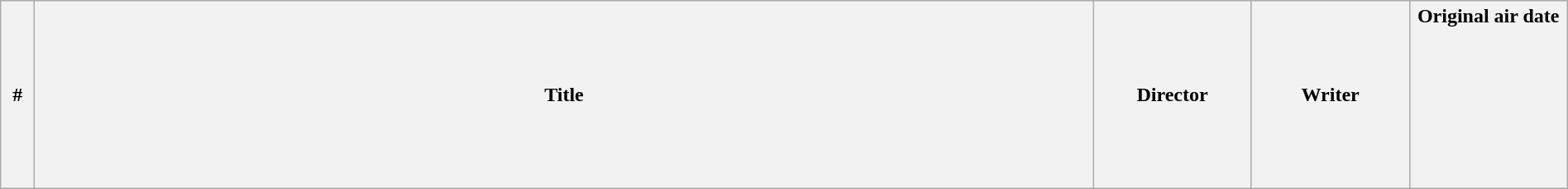<table class="wikitable plainrowheaders" style="width:100%; margin:auto; background:#FFFFFF;">
<tr>
<th width="20">#</th>
<th>Title</th>
<th width="120">Director</th>
<th width="120">Writer</th>
<th width="120">Original air date<br><br><br><br><br><br><br><br></th>
</tr>
</table>
